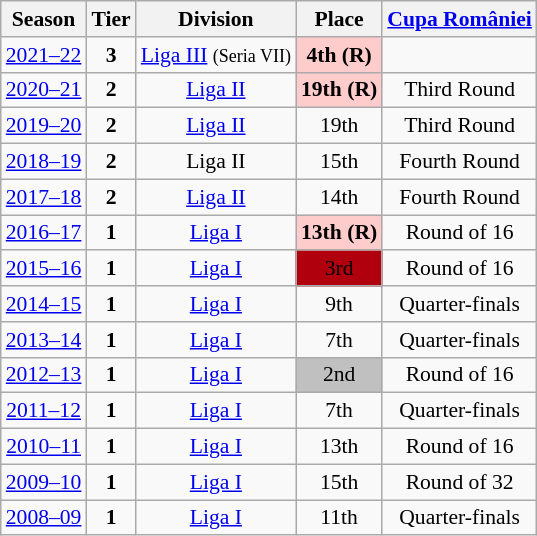<table class="wikitable" style="text-align:center; font-size:90%">
<tr>
<th>Season</th>
<th>Tier</th>
<th>Division</th>
<th>Place</th>
<th><a href='#'>Cupa României</a></th>
</tr>
<tr>
<td><a href='#'>2021–22</a></td>
<td><strong>3</strong></td>
<td><a href='#'>Liga III</a> <small>(Seria VII)</small></td>
<td align=center bgcolor=#FFCCCC><strong>4th (R)</strong></td>
<td></td>
</tr>
<tr>
<td><a href='#'>2020–21</a></td>
<td><strong>2</strong></td>
<td><a href='#'>Liga II</a></td>
<td align=center bgcolor=#FFCCCC><strong>19th (R)</strong></td>
<td>Third Round</td>
</tr>
<tr>
<td><a href='#'>2019–20</a></td>
<td><strong>2</strong></td>
<td><a href='#'>Liga II</a></td>
<td>19th</td>
<td>Third Round</td>
</tr>
<tr>
<td><a href='#'>2018–19</a></td>
<td><strong>2</strong></td>
<td>Liga II</td>
<td>15th</td>
<td>Fourth Round</td>
</tr>
<tr>
<td><a href='#'>2017–18</a></td>
<td><strong>2</strong></td>
<td><a href='#'>Liga II</a></td>
<td>14th</td>
<td>Fourth Round</td>
</tr>
<tr>
<td><a href='#'>2016–17</a></td>
<td><strong>1</strong></td>
<td><a href='#'>Liga I</a></td>
<td align=center bgcolor=#FFCCCC><strong>13th</strong> <strong>(R)</strong></td>
<td>Round of 16</td>
</tr>
<tr>
<td><a href='#'>2015–16</a></td>
<td><strong>1</strong></td>
<td><a href='#'>Liga I</a></td>
<td align=center bgcolor=bronze>3rd</td>
<td>Round of 16</td>
</tr>
<tr>
<td><a href='#'>2014–15</a></td>
<td><strong>1</strong></td>
<td><a href='#'>Liga I</a></td>
<td>9th</td>
<td>Quarter-finals</td>
</tr>
<tr>
<td><a href='#'>2013–14</a></td>
<td><strong>1</strong></td>
<td><a href='#'>Liga I</a></td>
<td>7th</td>
<td>Quarter-finals</td>
</tr>
<tr>
<td><a href='#'>2012–13</a></td>
<td><strong>1</strong></td>
<td><a href='#'>Liga I</a></td>
<td align=center bgcolor=silver>2nd</td>
<td>Round of 16</td>
</tr>
<tr>
<td><a href='#'>2011–12</a></td>
<td><strong>1</strong></td>
<td><a href='#'>Liga I</a></td>
<td>7th</td>
<td>Quarter-finals</td>
</tr>
<tr>
<td><a href='#'>2010–11</a></td>
<td><strong>1</strong></td>
<td><a href='#'>Liga I</a></td>
<td>13th</td>
<td>Round of 16</td>
</tr>
<tr>
<td><a href='#'>2009–10</a></td>
<td><strong>1</strong></td>
<td><a href='#'>Liga I</a></td>
<td>15th</td>
<td>Round of 32</td>
</tr>
<tr>
<td><a href='#'>2008–09</a></td>
<td><strong>1</strong></td>
<td><a href='#'>Liga I</a></td>
<td>11th</td>
<td>Quarter-finals</td>
</tr>
</table>
